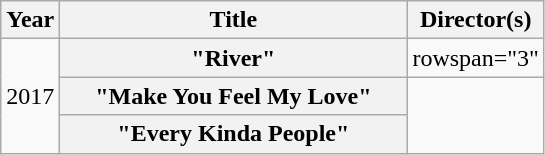<table class="wikitable plainrowheaders" style="text-align:center">
<tr>
<th scope="col" style="width:1em;">Year</th>
<th scope="col" style="width:14em;">Title</th>
<th scope="col">Director(s)</th>
</tr>
<tr>
<td rowspan="3">2017</td>
<th scope="row">"River"</th>
<td>rowspan="3" </td>
</tr>
<tr>
<th scope="row">"Make You Feel My Love"</th>
</tr>
<tr>
<th scope="row">"Every Kinda People"</th>
</tr>
</table>
